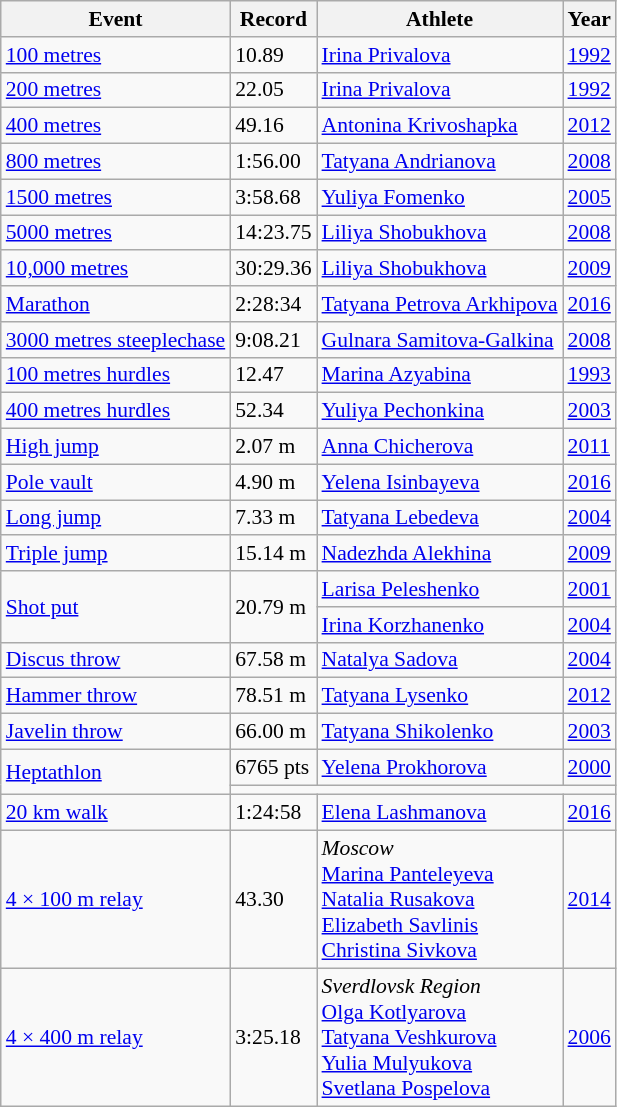<table class="wikitable" style="font-size: 90%;">
<tr>
<th>Event</th>
<th>Record</th>
<th>Athlete</th>
<th>Year</th>
</tr>
<tr>
<td><a href='#'>100 metres</a></td>
<td>10.89 </td>
<td><a href='#'>Irina Privalova</a></td>
<td><a href='#'>1992</a></td>
</tr>
<tr>
<td><a href='#'>200 metres</a></td>
<td>22.05 </td>
<td><a href='#'>Irina Privalova</a></td>
<td><a href='#'>1992</a></td>
</tr>
<tr>
<td><a href='#'>400 metres</a></td>
<td>49.16</td>
<td><a href='#'>Antonina Krivoshapka</a></td>
<td><a href='#'>2012</a></td>
</tr>
<tr>
<td><a href='#'>800 metres</a></td>
<td>1:56.00</td>
<td><a href='#'>Tatyana Andrianova</a></td>
<td><a href='#'>2008</a></td>
</tr>
<tr>
<td><a href='#'>1500 metres</a></td>
<td>3:58.68</td>
<td><a href='#'>Yuliya Fomenko</a></td>
<td><a href='#'>2005</a></td>
</tr>
<tr>
<td><a href='#'>5000 metres</a></td>
<td>14:23.75</td>
<td><a href='#'>Liliya Shobukhova</a></td>
<td><a href='#'>2008</a></td>
</tr>
<tr>
<td><a href='#'>10,000 metres</a></td>
<td>30:29.36</td>
<td><a href='#'>Liliya Shobukhova</a></td>
<td><a href='#'>2009</a></td>
</tr>
<tr>
<td><a href='#'>Marathon</a></td>
<td>2:28:34</td>
<td><a href='#'>Tatyana Petrova Arkhipova</a></td>
<td><a href='#'>2016</a></td>
</tr>
<tr>
<td><a href='#'>3000 metres steeplechase</a></td>
<td>9:08.21</td>
<td><a href='#'>Gulnara Samitova-Galkina</a></td>
<td><a href='#'>2008</a></td>
</tr>
<tr>
<td><a href='#'>100 metres hurdles</a></td>
<td>12.47 </td>
<td><a href='#'>Marina Azyabina</a></td>
<td><a href='#'>1993</a></td>
</tr>
<tr>
<td><a href='#'>400 metres hurdles</a></td>
<td>52.34 </td>
<td><a href='#'>Yuliya Pechonkina</a></td>
<td><a href='#'>2003</a></td>
</tr>
<tr>
<td><a href='#'>High jump</a></td>
<td>2.07 m </td>
<td><a href='#'>Anna Chicherova</a></td>
<td><a href='#'>2011</a></td>
</tr>
<tr>
<td><a href='#'>Pole vault</a></td>
<td>4.90 m</td>
<td><a href='#'>Yelena Isinbayeva</a></td>
<td><a href='#'>2016</a></td>
</tr>
<tr>
<td><a href='#'>Long jump</a></td>
<td>7.33 m </td>
<td><a href='#'>Tatyana Lebedeva</a></td>
<td><a href='#'>2004</a></td>
</tr>
<tr>
<td><a href='#'>Triple jump</a></td>
<td>15.14 m </td>
<td><a href='#'>Nadezhda Alekhina</a></td>
<td><a href='#'>2009</a></td>
</tr>
<tr>
<td rowspan=2><a href='#'>Shot put</a></td>
<td rowspan=2>20.79 m</td>
<td><a href='#'>Larisa Peleshenko</a></td>
<td><a href='#'>2001</a></td>
</tr>
<tr>
<td><a href='#'>Irina Korzhanenko</a></td>
<td><a href='#'>2004</a></td>
</tr>
<tr>
<td><a href='#'>Discus throw</a></td>
<td>67.58 m</td>
<td><a href='#'>Natalya Sadova</a></td>
<td><a href='#'>2004</a></td>
</tr>
<tr>
<td><a href='#'>Hammer throw</a></td>
<td>78.51 m</td>
<td><a href='#'>Tatyana Lysenko</a></td>
<td><a href='#'>2012</a></td>
</tr>
<tr>
<td><a href='#'>Javelin throw</a></td>
<td>66.00 m</td>
<td><a href='#'>Tatyana Shikolenko</a></td>
<td><a href='#'>2003</a></td>
</tr>
<tr>
<td rowspan=2><a href='#'>Heptathlon</a></td>
<td>6765 pts</td>
<td><a href='#'>Yelena Prokhorova</a></td>
<td><a href='#'>2000</a></td>
</tr>
<tr>
<td colspan=3></td>
</tr>
<tr>
<td><a href='#'>20 km walk</a></td>
<td>1:24:58</td>
<td><a href='#'>Elena Lashmanova</a></td>
<td><a href='#'>2016</a></td>
</tr>
<tr>
<td><a href='#'>4 × 100 m relay</a></td>
<td>43.30</td>
<td><em>Moscow</em><br><a href='#'>Marina Panteleyeva</a><br><a href='#'>Natalia Rusakova</a><br><a href='#'>Elizabeth Savlinis</a><br><a href='#'>Christina Sivkova</a></td>
<td><a href='#'>2014</a></td>
</tr>
<tr>
<td><a href='#'>4 × 400 m relay</a></td>
<td>3:25.18</td>
<td><em>Sverdlovsk Region</em><br><a href='#'>Olga Kotlyarova</a><br><a href='#'>Tatyana Veshkurova</a><br><a href='#'>Yulia Mulyukova</a><br><a href='#'>Svetlana Pospelova</a></td>
<td><a href='#'>2006</a></td>
</tr>
</table>
